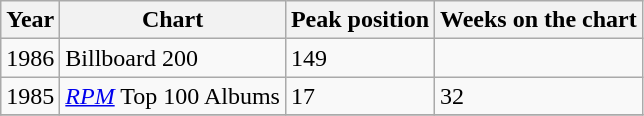<table class="wikitable">
<tr>
<th align="left">Year</th>
<th align="left">Chart</th>
<th align="left">Peak position</th>
<th align="left">Weeks on the chart</th>
</tr>
<tr>
<td align="left">1986</td>
<td align="left">Billboard 200</td>
<td align="left">149</td>
<td align="left"></td>
</tr>
<tr>
<td align="left">1985</td>
<td align="left"><em><a href='#'>RPM</a></em> Top 100 Albums</td>
<td align="left">17</td>
<td align="left">32</td>
</tr>
<tr>
</tr>
</table>
